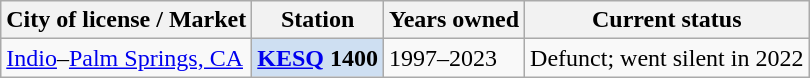<table class="wikitable">
<tr>
<th>City of license / Market</th>
<th>Station</th>
<th>Years owned</th>
<th>Current status</th>
</tr>
<tr>
<td><a href='#'>Indio</a>–<a href='#'>Palm Springs, CA</a></td>
<th style="background: #cedff2;"><a href='#'>KESQ</a> 1400</th>
<td>1997–2023</td>
<td>Defunct; went silent in 2022</td>
</tr>
</table>
